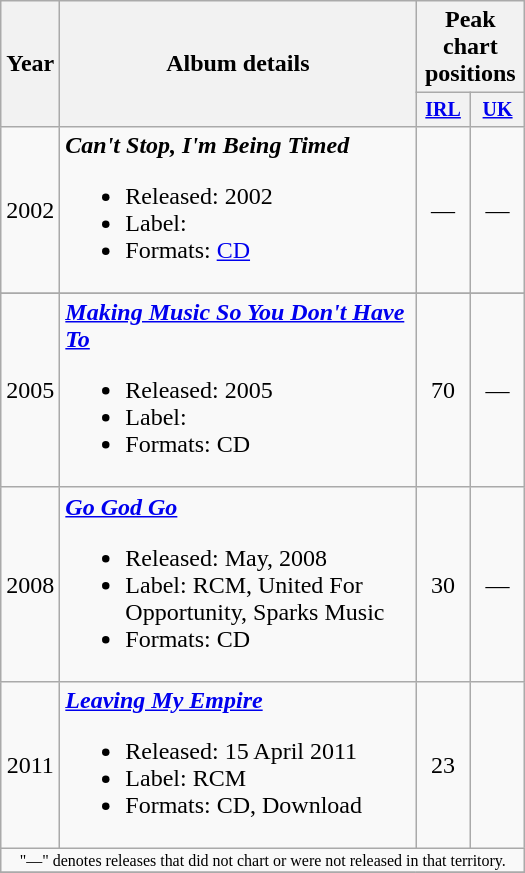<table class="wikitable" style="text-align: center; ">
<tr>
<th rowspan="2">Year</th>
<th rowspan="2" width="230">Album details</th>
<th colspan="2">Peak chart positions</th>
</tr>
<tr style="font-size: smaller; ">
<th width="30"><a href='#'>IRL</a><br></th>
<th width="30"><a href='#'>UK</a><br></th>
</tr>
<tr>
<td>2002</td>
<td align="left"><strong><em>Can't Stop, I'm Being Timed</em></strong><br><ul><li>Released: 2002</li><li>Label:</li><li>Formats: <a href='#'>CD</a></li></ul></td>
<td>—</td>
<td>—</td>
</tr>
<tr>
</tr>
<tr>
</tr>
<tr>
</tr>
<tr>
<td>2005</td>
<td align="left"><strong><em><a href='#'>Making Music So You Don't Have To</a></em></strong><br><ul><li>Released: 2005</li><li>Label:</li><li>Formats: CD</li></ul></td>
<td>70</td>
<td>—</td>
</tr>
<tr>
<td>2008</td>
<td align="left"><strong><em><a href='#'>Go God Go</a></em></strong><br><ul><li>Released: May, 2008</li><li>Label: RCM, United For Opportunity, Sparks Music</li><li>Formats: CD</li></ul></td>
<td>30</td>
<td>—</td>
</tr>
<tr>
<td>2011</td>
<td align="left"><strong><em><a href='#'>Leaving My Empire</a></em></strong><br><ul><li>Released: 15 April 2011</li><li>Label: RCM</li><li>Formats: CD, Download</li></ul></td>
<td>23</td>
</tr>
<tr>
<td align="center" colspan="4" style="font-size: 8pt">"—" denotes releases that did not chart or were not released in that territory.</td>
</tr>
<tr>
</tr>
</table>
